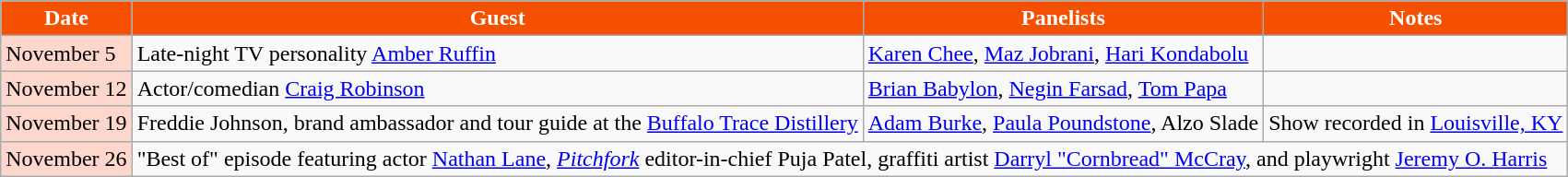<table class="wikitable">
<tr>
<th style="background:#f55000;color:#FFFFFF;">Date</th>
<th style="background:#f55000;color:#FFFFFF;">Guest</th>
<th style="background:#f55000;color:#FFFFFF;">Panelists</th>
<th style="background:#f55000;color:#FFFFFF;">Notes</th>
</tr>
<tr>
<td style="background:#FDD6CC;color:#000000;">November 5</td>
<td>Late-night TV personality <a href='#'>Amber Ruffin</a></td>
<td><a href='#'>Karen Chee</a>, <a href='#'>Maz Jobrani</a>, <a href='#'>Hari Kondabolu</a></td>
<td></td>
</tr>
<tr>
<td style="background:#FDD6CC;color:#000000;">November 12</td>
<td>Actor/comedian <a href='#'>Craig Robinson</a></td>
<td><a href='#'>Brian Babylon</a>, <a href='#'>Negin Farsad</a>, <a href='#'>Tom Papa</a></td>
<td></td>
</tr>
<tr>
<td style="background:#FDD6CC;color:#000000;">November 19</td>
<td>Freddie Johnson, brand ambassador and tour guide at the <a href='#'>Buffalo Trace Distillery</a></td>
<td><a href='#'>Adam Burke</a>, <a href='#'>Paula Poundstone</a>, Alzo Slade</td>
<td>Show recorded in <a href='#'>Louisville, KY</a> </td>
</tr>
<tr>
<td style="background:#FDD6CC;color:#000000;">November 26</td>
<td colspan=3>"Best of" episode featuring actor <a href='#'>Nathan Lane</a>, <em><a href='#'>Pitchfork</a></em> editor-in-chief Puja Patel, graffiti artist <a href='#'>Darryl "Cornbread" McCray</a>, and playwright <a href='#'>Jeremy O. Harris</a></td>
</tr>
</table>
